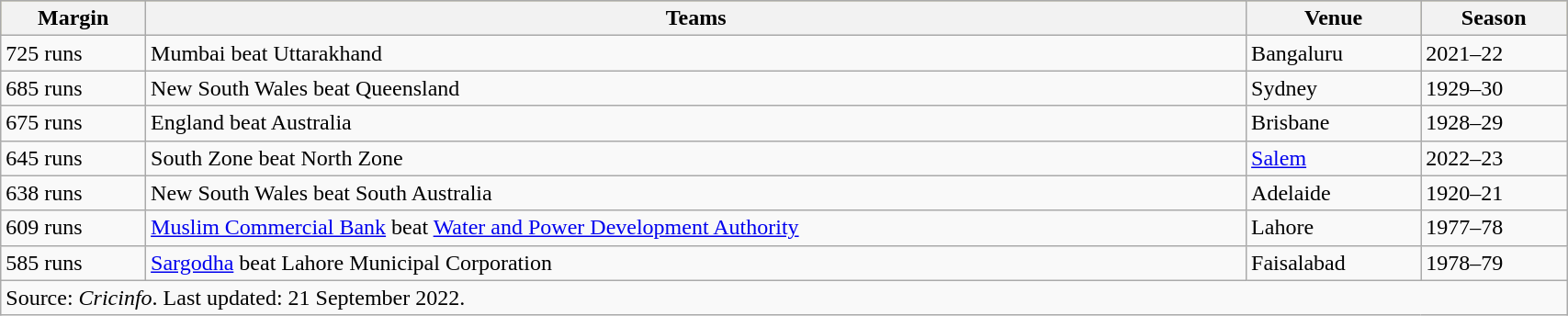<table class="wikitable" style="width:90%;">
<tr style="background:#bdb76b;">
<th>Margin</th>
<th>Teams</th>
<th>Venue</th>
<th>Season</th>
</tr>
<tr>
<td>725 runs</td>
<td>Mumbai beat Uttarakhand</td>
<td>Bangaluru</td>
<td>2021–22</td>
</tr>
<tr>
<td>685 runs</td>
<td>New South Wales beat Queensland</td>
<td>Sydney</td>
<td>1929–30</td>
</tr>
<tr>
<td>675 runs</td>
<td>England beat Australia</td>
<td>Brisbane</td>
<td>1928–29</td>
</tr>
<tr>
<td>645 runs</td>
<td>South Zone beat North Zone</td>
<td><a href='#'>Salem</a></td>
<td>2022–23</td>
</tr>
<tr>
<td>638 runs</td>
<td>New South Wales beat South Australia</td>
<td>Adelaide</td>
<td>1920–21</td>
</tr>
<tr>
<td>609 runs</td>
<td><a href='#'>Muslim Commercial Bank</a> beat <a href='#'>Water and Power Development Authority</a></td>
<td>Lahore</td>
<td>1977–78</td>
</tr>
<tr>
<td>585 runs</td>
<td><a href='#'>Sargodha</a> beat Lahore Municipal Corporation</td>
<td>Faisalabad</td>
<td>1978–79</td>
</tr>
<tr>
<td colspan=4>Source: <em>Cricinfo</em>. Last updated: 21 September 2022.</td>
</tr>
</table>
